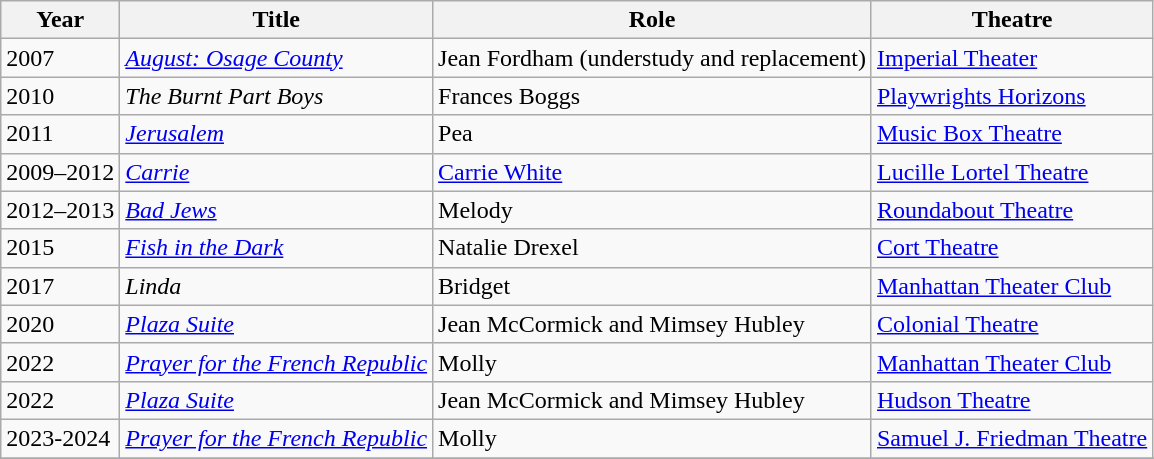<table class="wikitable">
<tr>
<th>Year</th>
<th>Title</th>
<th>Role</th>
<th>Theatre</th>
</tr>
<tr>
<td>2007</td>
<td><em><a href='#'>August: Osage County</a></em></td>
<td>Jean Fordham (understudy and replacement)</td>
<td><a href='#'>Imperial Theater</a></td>
</tr>
<tr>
<td>2010</td>
<td><em>The Burnt Part Boys</em></td>
<td>Frances Boggs</td>
<td><a href='#'>Playwrights Horizons</a></td>
</tr>
<tr>
<td>2011</td>
<td><em><a href='#'>Jerusalem</a></em></td>
<td>Pea</td>
<td><a href='#'>Music Box Theatre</a></td>
</tr>
<tr>
<td>2009–2012</td>
<td><em><a href='#'>Carrie</a></em></td>
<td><a href='#'>Carrie White</a></td>
<td><a href='#'>Lucille Lortel Theatre</a></td>
</tr>
<tr>
<td>2012–2013</td>
<td><em><a href='#'>Bad Jews</a></em></td>
<td>Melody</td>
<td><a href='#'>Roundabout Theatre</a></td>
</tr>
<tr>
<td>2015</td>
<td><em><a href='#'>Fish in the Dark</a></em></td>
<td>Natalie Drexel</td>
<td><a href='#'>Cort Theatre</a></td>
</tr>
<tr>
<td>2017</td>
<td><em>Linda</em></td>
<td>Bridget</td>
<td><a href='#'>Manhattan Theater Club</a></td>
</tr>
<tr>
<td>2020</td>
<td><em><a href='#'>Plaza Suite</a></em></td>
<td>Jean McCormick and Mimsey Hubley</td>
<td><a href='#'>Colonial Theatre</a></td>
</tr>
<tr>
<td>2022</td>
<td><em><a href='#'>Prayer for the French Republic</a></em></td>
<td>Molly</td>
<td><a href='#'>Manhattan Theater Club</a></td>
</tr>
<tr>
<td>2022</td>
<td><em><a href='#'>Plaza Suite</a></em></td>
<td>Jean McCormick and Mimsey Hubley</td>
<td><a href='#'>Hudson Theatre</a></td>
</tr>
<tr>
<td>2023-2024</td>
<td><em><a href='#'>Prayer for the French Republic</a></em></td>
<td>Molly</td>
<td><a href='#'>Samuel J. Friedman Theatre</a></td>
</tr>
<tr>
</tr>
</table>
